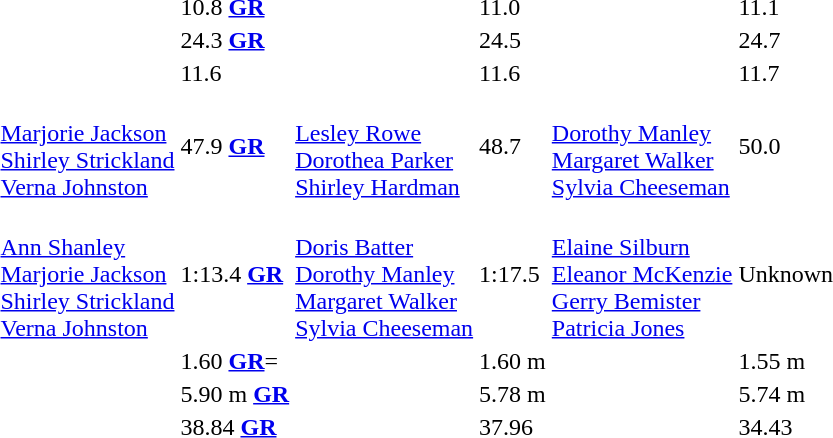<table>
<tr>
<td></td>
<td></td>
<td>10.8 <strong><a href='#'>GR</a></strong></td>
<td></td>
<td>11.0</td>
<td></td>
<td>11.1</td>
</tr>
<tr>
<td></td>
<td></td>
<td>24.3 <strong><a href='#'>GR</a></strong></td>
<td></td>
<td>24.5</td>
<td></td>
<td>24.7</td>
</tr>
<tr>
<td></td>
<td></td>
<td>11.6</td>
<td></td>
<td>11.6</td>
<td></td>
<td>11.7</td>
</tr>
<tr>
<td></td>
<td><br><a href='#'>Marjorie Jackson</a><br><a href='#'>Shirley Strickland</a><br><a href='#'>Verna Johnston</a></td>
<td>47.9 <strong><a href='#'>GR</a></strong></td>
<td><br><a href='#'>Lesley Rowe</a><br><a href='#'>Dorothea Parker</a><br><a href='#'>Shirley Hardman</a></td>
<td>48.7</td>
<td><br><a href='#'>Dorothy Manley</a><br><a href='#'>Margaret Walker</a><br><a href='#'>Sylvia Cheeseman</a></td>
<td>50.0</td>
</tr>
<tr>
<td></td>
<td><br><a href='#'>Ann Shanley</a><br><a href='#'>Marjorie Jackson</a><br><a href='#'>Shirley Strickland</a><br><a href='#'>Verna Johnston</a></td>
<td>1:13.4 <strong><a href='#'>GR</a></strong></td>
<td><br><a href='#'>Doris Batter</a><br><a href='#'>Dorothy Manley</a><br><a href='#'>Margaret Walker</a><br><a href='#'>Sylvia Cheeseman</a></td>
<td>1:17.5</td>
<td><br><a href='#'>Elaine Silburn</a><br><a href='#'>Eleanor McKenzie</a><br><a href='#'>Gerry Bemister</a><br><a href='#'>Patricia Jones</a></td>
<td>Unknown</td>
</tr>
<tr>
<td></td>
<td></td>
<td>1.60 <strong><a href='#'>GR</a></strong>=</td>
<td></td>
<td>1.60 m</td>
<td></td>
<td>1.55 m</td>
</tr>
<tr>
<td></td>
<td></td>
<td>5.90 m <strong><a href='#'>GR</a></strong></td>
<td></td>
<td>5.78 m</td>
<td></td>
<td>5.74 m</td>
</tr>
<tr>
<td></td>
<td></td>
<td>38.84 <strong><a href='#'>GR</a></strong></td>
<td></td>
<td>37.96</td>
<td></td>
<td>34.43</td>
</tr>
</table>
